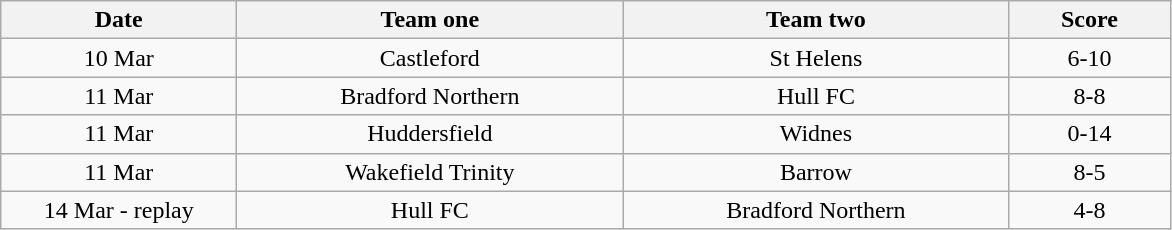<table class="wikitable" style="text-align: center">
<tr>
<th width=150>Date</th>
<th width=250>Team one</th>
<th width=250>Team two</th>
<th width=100>Score</th>
</tr>
<tr>
<td>10 Mar</td>
<td>Castleford</td>
<td>St Helens</td>
<td>6-10</td>
</tr>
<tr>
<td>11 Mar</td>
<td>Bradford Northern</td>
<td>Hull FC</td>
<td>8-8</td>
</tr>
<tr>
<td>11 Mar</td>
<td>Huddersfield</td>
<td>Widnes</td>
<td>0-14</td>
</tr>
<tr>
<td>11 Mar</td>
<td>Wakefield Trinity</td>
<td>Barrow</td>
<td>8-5</td>
</tr>
<tr>
<td>14 Mar - replay</td>
<td>Hull FC</td>
<td>Bradford Northern</td>
<td>4-8</td>
</tr>
</table>
